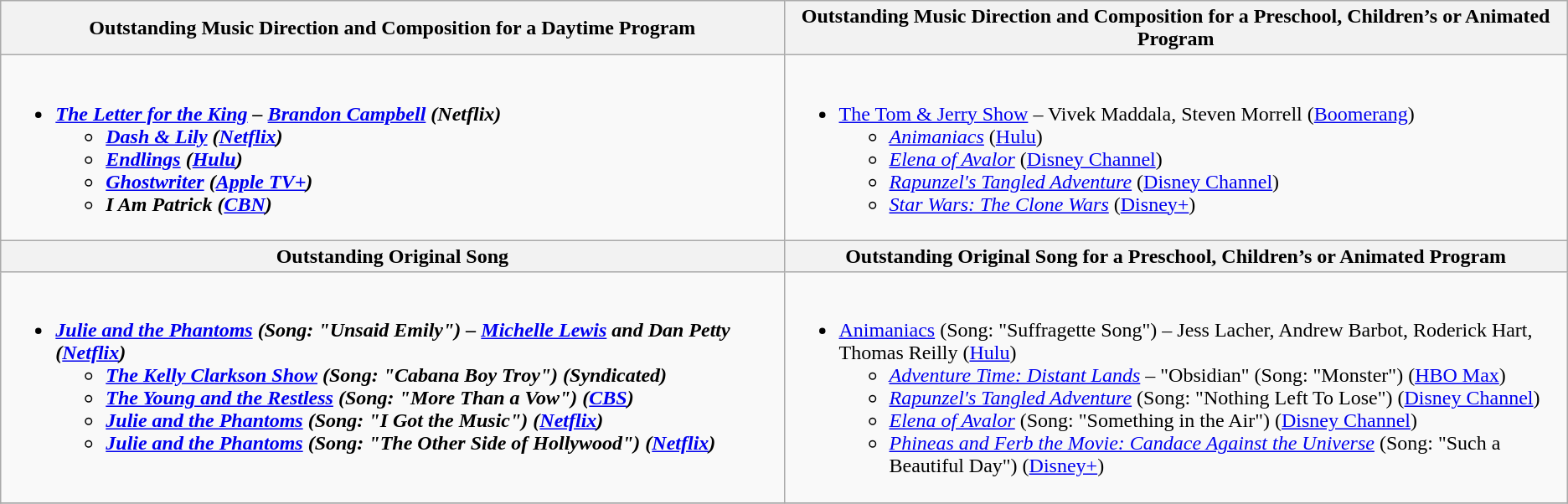<table class=wikitable>
<tr>
<th style="width:50%">Outstanding Music Direction and Composition for a Daytime Program</th>
<th style="width:50%">Outstanding Music Direction and Composition for a Preschool, Children’s or Animated Program</th>
</tr>
<tr>
<td valign="top"><br><ul><li><strong><em><a href='#'>The Letter for the King</a><em> – <a href='#'>Brandon Campbell</a> (Netflix)<strong><ul><li></em><a href='#'>Dash & Lily</a><em> (<a href='#'>Netflix</a>)</li><li></em><a href='#'>Endlings</a><em> (<a href='#'>Hulu</a>)</li><li></em><a href='#'>Ghostwriter</a><em> (<a href='#'>Apple TV+</a>)</li><li></em>I Am Patrick<em> (<a href='#'>CBN</a>)</li></ul></li></ul></td>
<td valign="top"><br><ul><li></em></strong><a href='#'>The Tom & Jerry Show</a></em> – Vivek Maddala, Steven Morrell (<a href='#'>Boomerang</a>)</strong><ul><li><em><a href='#'>Animaniacs</a></em> (<a href='#'>Hulu</a>)</li><li><em><a href='#'>Elena of Avalor</a></em> (<a href='#'>Disney Channel</a>)</li><li><em><a href='#'>Rapunzel's Tangled Adventure</a></em> (<a href='#'>Disney Channel</a>)</li><li><em><a href='#'>Star Wars: The Clone Wars</a></em> (<a href='#'>Disney+</a>)</li></ul></li></ul></td>
</tr>
<tr>
<th style="width:50%">Outstanding Original Song</th>
<th style="width:50%">Outstanding Original Song for a Preschool, Children’s or Animated Program</th>
</tr>
<tr>
<td valign="top"><br><ul><li><strong><em><a href='#'>Julie and the Phantoms</a><em> (Song: "Unsaid Emily") – <a href='#'>Michelle Lewis</a> and Dan Petty (<a href='#'>Netflix</a>)<strong><ul><li></em><a href='#'>The Kelly Clarkson Show</a><em> (Song: "Cabana Boy Troy") (Syndicated)</li><li></em><a href='#'>The Young and the Restless</a><em> (Song: "More Than a Vow") (<a href='#'>CBS</a>)</li><li></em><a href='#'>Julie and the Phantoms</a><em> (Song: "I Got the Music") (<a href='#'>Netflix</a>)</li><li></em><a href='#'>Julie and the Phantoms</a><em> (Song: "The Other Side of Hollywood") (<a href='#'>Netflix</a>)</li></ul></li></ul></td>
<td valign="top"><br><ul><li></em></strong><a href='#'>Animaniacs</a></em> (Song: "Suffragette Song") – Jess Lacher, Andrew Barbot, Roderick Hart, Thomas Reilly (<a href='#'>Hulu</a>)</strong><ul><li><em><a href='#'>Adventure Time: Distant Lands</a></em> – "Obsidian" (Song: "Monster") (<a href='#'>HBO Max</a>)</li><li><em><a href='#'>Rapunzel's Tangled Adventure</a></em> (Song: "Nothing Left To Lose") (<a href='#'>Disney Channel</a>)</li><li><em><a href='#'>Elena of Avalor</a></em> (Song: "Something in the Air") (<a href='#'>Disney Channel</a>)</li><li><em><a href='#'>Phineas and Ferb the Movie: Candace Against the Universe</a></em> (Song: "Such a Beautiful Day") (<a href='#'>Disney+</a>)</li></ul></li></ul></td>
</tr>
<tr>
</tr>
</table>
